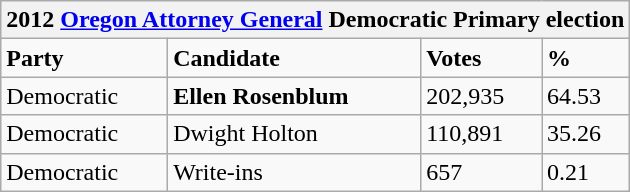<table class="wikitable">
<tr>
<th colspan="4">2012 <a href='#'>Oregon Attorney General</a> Democratic Primary election</th>
</tr>
<tr>
<td><strong>Party</strong></td>
<td><strong>Candidate</strong></td>
<td><strong>Votes</strong></td>
<td><strong>%</strong></td>
</tr>
<tr>
<td>Democratic</td>
<td><strong>Ellen Rosenblum</strong></td>
<td>202,935</td>
<td>64.53</td>
</tr>
<tr>
<td>Democratic</td>
<td>Dwight Holton</td>
<td>110,891</td>
<td>35.26</td>
</tr>
<tr>
<td>Democratic</td>
<td>Write-ins</td>
<td>657</td>
<td>0.21</td>
</tr>
</table>
